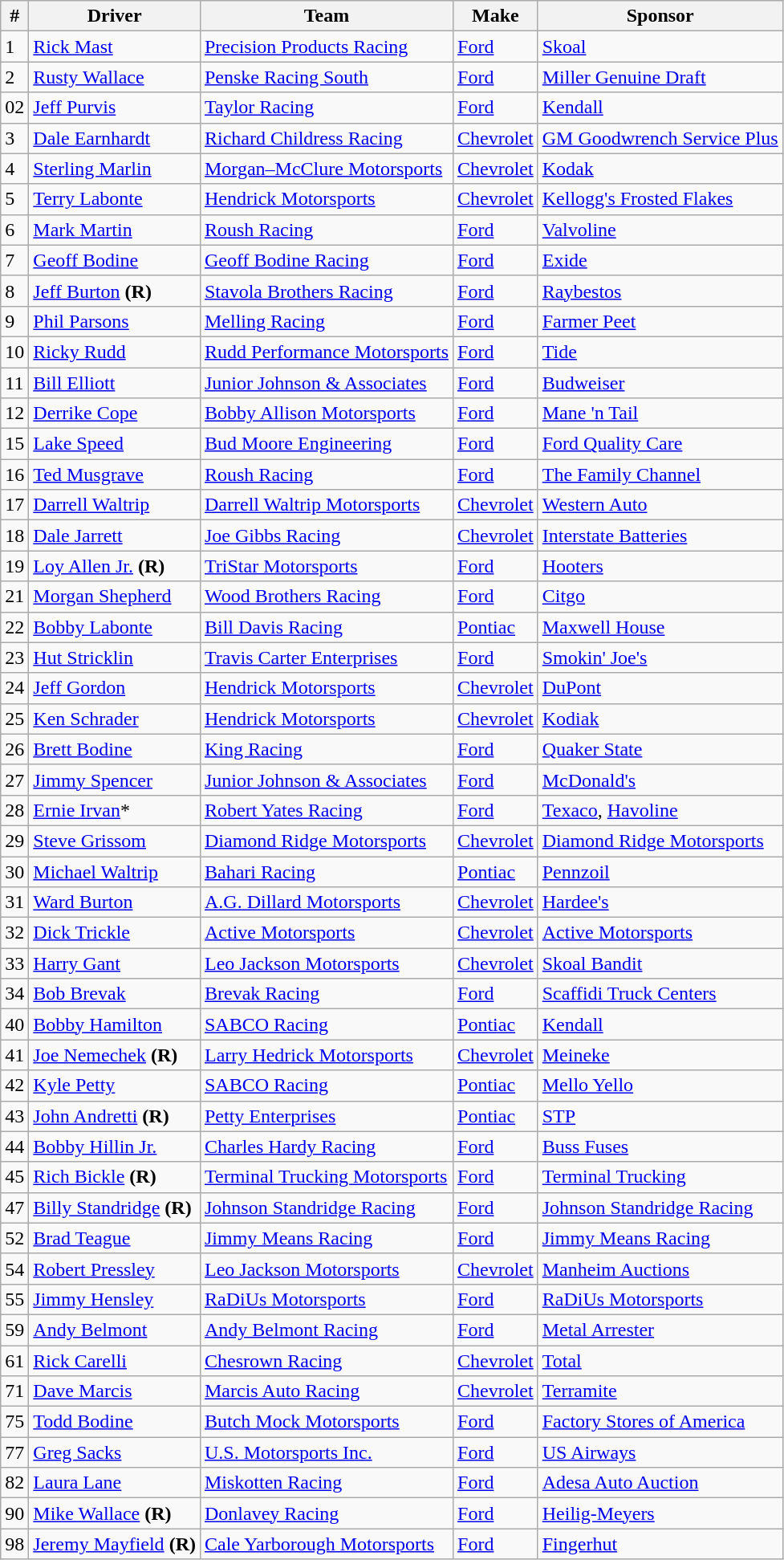<table class="wikitable">
<tr>
<th>#</th>
<th>Driver</th>
<th>Team</th>
<th>Make</th>
<th>Sponsor</th>
</tr>
<tr>
<td>1</td>
<td><a href='#'>Rick Mast</a></td>
<td><a href='#'>Precision Products Racing</a></td>
<td><a href='#'>Ford</a></td>
<td><a href='#'>Skoal</a></td>
</tr>
<tr>
<td>2</td>
<td><a href='#'>Rusty Wallace</a></td>
<td><a href='#'>Penske Racing South</a></td>
<td><a href='#'>Ford</a></td>
<td><a href='#'>Miller Genuine Draft</a></td>
</tr>
<tr>
<td>02</td>
<td><a href='#'>Jeff Purvis</a></td>
<td><a href='#'>Taylor Racing</a></td>
<td><a href='#'>Ford</a></td>
<td><a href='#'>Kendall</a></td>
</tr>
<tr>
<td>3</td>
<td><a href='#'>Dale Earnhardt</a></td>
<td><a href='#'>Richard Childress Racing</a></td>
<td><a href='#'>Chevrolet</a></td>
<td><a href='#'>GM Goodwrench Service Plus</a></td>
</tr>
<tr>
<td>4</td>
<td><a href='#'>Sterling Marlin</a></td>
<td><a href='#'>Morgan–McClure Motorsports</a></td>
<td><a href='#'>Chevrolet</a></td>
<td><a href='#'>Kodak</a></td>
</tr>
<tr>
<td>5</td>
<td><a href='#'>Terry Labonte</a></td>
<td><a href='#'>Hendrick Motorsports</a></td>
<td><a href='#'>Chevrolet</a></td>
<td><a href='#'>Kellogg's Frosted Flakes</a></td>
</tr>
<tr>
<td>6</td>
<td><a href='#'>Mark Martin</a></td>
<td><a href='#'>Roush Racing</a></td>
<td><a href='#'>Ford</a></td>
<td><a href='#'>Valvoline</a></td>
</tr>
<tr>
<td>7</td>
<td><a href='#'>Geoff Bodine</a></td>
<td><a href='#'>Geoff Bodine Racing</a></td>
<td><a href='#'>Ford</a></td>
<td><a href='#'>Exide</a></td>
</tr>
<tr>
<td>8</td>
<td><a href='#'>Jeff Burton</a> <strong>(R)</strong></td>
<td><a href='#'>Stavola Brothers Racing</a></td>
<td><a href='#'>Ford</a></td>
<td><a href='#'>Raybestos</a></td>
</tr>
<tr>
<td>9</td>
<td><a href='#'>Phil Parsons</a></td>
<td><a href='#'>Melling Racing</a></td>
<td><a href='#'>Ford</a></td>
<td><a href='#'>Farmer Peet</a></td>
</tr>
<tr>
<td>10</td>
<td><a href='#'>Ricky Rudd</a></td>
<td><a href='#'>Rudd Performance Motorsports</a></td>
<td><a href='#'>Ford</a></td>
<td><a href='#'>Tide</a></td>
</tr>
<tr>
<td>11</td>
<td><a href='#'>Bill Elliott</a></td>
<td><a href='#'>Junior Johnson & Associates</a></td>
<td><a href='#'>Ford</a></td>
<td><a href='#'>Budweiser</a></td>
</tr>
<tr>
<td>12</td>
<td><a href='#'>Derrike Cope</a></td>
<td><a href='#'>Bobby Allison Motorsports</a></td>
<td><a href='#'>Ford</a></td>
<td><a href='#'>Mane 'n Tail</a></td>
</tr>
<tr>
<td>15</td>
<td><a href='#'>Lake Speed</a></td>
<td><a href='#'>Bud Moore Engineering</a></td>
<td><a href='#'>Ford</a></td>
<td><a href='#'>Ford Quality Care</a></td>
</tr>
<tr>
<td>16</td>
<td><a href='#'>Ted Musgrave</a></td>
<td><a href='#'>Roush Racing</a></td>
<td><a href='#'>Ford</a></td>
<td><a href='#'>The Family Channel</a></td>
</tr>
<tr>
<td>17</td>
<td><a href='#'>Darrell Waltrip</a></td>
<td><a href='#'>Darrell Waltrip Motorsports</a></td>
<td><a href='#'>Chevrolet</a></td>
<td><a href='#'>Western Auto</a></td>
</tr>
<tr>
<td>18</td>
<td><a href='#'>Dale Jarrett</a></td>
<td><a href='#'>Joe Gibbs Racing</a></td>
<td><a href='#'>Chevrolet</a></td>
<td><a href='#'>Interstate Batteries</a></td>
</tr>
<tr>
<td>19</td>
<td><a href='#'>Loy Allen Jr.</a> <strong>(R)</strong></td>
<td><a href='#'>TriStar Motorsports</a></td>
<td><a href='#'>Ford</a></td>
<td><a href='#'>Hooters</a></td>
</tr>
<tr>
<td>21</td>
<td><a href='#'>Morgan Shepherd</a></td>
<td><a href='#'>Wood Brothers Racing</a></td>
<td><a href='#'>Ford</a></td>
<td><a href='#'>Citgo</a></td>
</tr>
<tr>
<td>22</td>
<td><a href='#'>Bobby Labonte</a></td>
<td><a href='#'>Bill Davis Racing</a></td>
<td><a href='#'>Pontiac</a></td>
<td><a href='#'>Maxwell House</a></td>
</tr>
<tr>
<td>23</td>
<td><a href='#'>Hut Stricklin</a></td>
<td><a href='#'>Travis Carter Enterprises</a></td>
<td><a href='#'>Ford</a></td>
<td><a href='#'>Smokin' Joe's</a></td>
</tr>
<tr>
<td>24</td>
<td><a href='#'>Jeff Gordon</a></td>
<td><a href='#'>Hendrick Motorsports</a></td>
<td><a href='#'>Chevrolet</a></td>
<td><a href='#'>DuPont</a></td>
</tr>
<tr>
<td>25</td>
<td><a href='#'>Ken Schrader</a></td>
<td><a href='#'>Hendrick Motorsports</a></td>
<td><a href='#'>Chevrolet</a></td>
<td><a href='#'>Kodiak</a></td>
</tr>
<tr>
<td>26</td>
<td><a href='#'>Brett Bodine</a></td>
<td><a href='#'>King Racing</a></td>
<td><a href='#'>Ford</a></td>
<td><a href='#'>Quaker State</a></td>
</tr>
<tr>
<td>27</td>
<td><a href='#'>Jimmy Spencer</a></td>
<td><a href='#'>Junior Johnson & Associates</a></td>
<td><a href='#'>Ford</a></td>
<td><a href='#'>McDonald's</a></td>
</tr>
<tr>
<td>28</td>
<td><a href='#'>Ernie Irvan</a>*</td>
<td><a href='#'>Robert Yates Racing</a></td>
<td><a href='#'>Ford</a></td>
<td><a href='#'>Texaco</a>, <a href='#'>Havoline</a></td>
</tr>
<tr>
<td>29</td>
<td><a href='#'>Steve Grissom</a></td>
<td><a href='#'>Diamond Ridge Motorsports</a></td>
<td><a href='#'>Chevrolet</a></td>
<td><a href='#'>Diamond Ridge Motorsports</a></td>
</tr>
<tr>
<td>30</td>
<td><a href='#'>Michael Waltrip</a></td>
<td><a href='#'>Bahari Racing</a></td>
<td><a href='#'>Pontiac</a></td>
<td><a href='#'>Pennzoil</a></td>
</tr>
<tr>
<td>31</td>
<td><a href='#'>Ward Burton</a></td>
<td><a href='#'>A.G. Dillard Motorsports</a></td>
<td><a href='#'>Chevrolet</a></td>
<td><a href='#'>Hardee's</a></td>
</tr>
<tr>
<td>32</td>
<td><a href='#'>Dick Trickle</a></td>
<td><a href='#'>Active Motorsports</a></td>
<td><a href='#'>Chevrolet</a></td>
<td><a href='#'>Active Motorsports</a></td>
</tr>
<tr>
<td>33</td>
<td><a href='#'>Harry Gant</a></td>
<td><a href='#'>Leo Jackson Motorsports</a></td>
<td><a href='#'>Chevrolet</a></td>
<td><a href='#'>Skoal Bandit</a></td>
</tr>
<tr>
<td>34</td>
<td><a href='#'>Bob Brevak</a></td>
<td><a href='#'>Brevak Racing</a></td>
<td><a href='#'>Ford</a></td>
<td><a href='#'>Scaffidi Truck Centers</a></td>
</tr>
<tr>
<td>40</td>
<td><a href='#'>Bobby Hamilton</a></td>
<td><a href='#'>SABCO Racing</a></td>
<td><a href='#'>Pontiac</a></td>
<td><a href='#'>Kendall</a></td>
</tr>
<tr>
<td>41</td>
<td><a href='#'>Joe Nemechek</a> <strong>(R)</strong></td>
<td><a href='#'>Larry Hedrick Motorsports</a></td>
<td><a href='#'>Chevrolet</a></td>
<td><a href='#'>Meineke</a></td>
</tr>
<tr>
<td>42</td>
<td><a href='#'>Kyle Petty</a></td>
<td><a href='#'>SABCO Racing</a></td>
<td><a href='#'>Pontiac</a></td>
<td><a href='#'>Mello Yello</a></td>
</tr>
<tr>
<td>43</td>
<td><a href='#'>John Andretti</a> <strong>(R)</strong></td>
<td><a href='#'>Petty Enterprises</a></td>
<td><a href='#'>Pontiac</a></td>
<td><a href='#'>STP</a></td>
</tr>
<tr>
<td>44</td>
<td><a href='#'>Bobby Hillin Jr.</a></td>
<td><a href='#'>Charles Hardy Racing</a></td>
<td><a href='#'>Ford</a></td>
<td><a href='#'>Buss Fuses</a></td>
</tr>
<tr>
<td>45</td>
<td><a href='#'>Rich Bickle</a> <strong>(R)</strong></td>
<td><a href='#'>Terminal Trucking Motorsports</a></td>
<td><a href='#'>Ford</a></td>
<td><a href='#'>Terminal Trucking</a></td>
</tr>
<tr>
<td>47</td>
<td><a href='#'>Billy Standridge</a> <strong>(R)</strong></td>
<td><a href='#'>Johnson Standridge Racing</a></td>
<td><a href='#'>Ford</a></td>
<td><a href='#'>Johnson Standridge Racing</a></td>
</tr>
<tr>
<td>52</td>
<td><a href='#'>Brad Teague</a></td>
<td><a href='#'>Jimmy Means Racing</a></td>
<td><a href='#'>Ford</a></td>
<td><a href='#'>Jimmy Means Racing</a></td>
</tr>
<tr>
<td>54</td>
<td><a href='#'>Robert Pressley</a></td>
<td><a href='#'>Leo Jackson Motorsports</a></td>
<td><a href='#'>Chevrolet</a></td>
<td><a href='#'>Manheim Auctions</a></td>
</tr>
<tr>
<td>55</td>
<td><a href='#'>Jimmy Hensley</a></td>
<td><a href='#'>RaDiUs Motorsports</a></td>
<td><a href='#'>Ford</a></td>
<td><a href='#'>RaDiUs Motorsports</a></td>
</tr>
<tr>
<td>59</td>
<td><a href='#'>Andy Belmont</a></td>
<td><a href='#'>Andy Belmont Racing</a></td>
<td><a href='#'>Ford</a></td>
<td><a href='#'>Metal Arrester</a></td>
</tr>
<tr>
<td>61</td>
<td><a href='#'>Rick Carelli</a></td>
<td><a href='#'>Chesrown Racing</a></td>
<td><a href='#'>Chevrolet</a></td>
<td><a href='#'>Total</a></td>
</tr>
<tr>
<td>71</td>
<td><a href='#'>Dave Marcis</a></td>
<td><a href='#'>Marcis Auto Racing</a></td>
<td><a href='#'>Chevrolet</a></td>
<td><a href='#'>Terramite</a></td>
</tr>
<tr>
<td>75</td>
<td><a href='#'>Todd Bodine</a></td>
<td><a href='#'>Butch Mock Motorsports</a></td>
<td><a href='#'>Ford</a></td>
<td><a href='#'>Factory Stores of America</a></td>
</tr>
<tr>
<td>77</td>
<td><a href='#'>Greg Sacks</a></td>
<td><a href='#'>U.S. Motorsports Inc.</a></td>
<td><a href='#'>Ford</a></td>
<td><a href='#'>US Airways</a></td>
</tr>
<tr>
<td>82</td>
<td><a href='#'>Laura Lane</a></td>
<td><a href='#'>Miskotten Racing</a></td>
<td><a href='#'>Ford</a></td>
<td><a href='#'>Adesa Auto Auction</a></td>
</tr>
<tr>
<td>90</td>
<td><a href='#'>Mike Wallace</a> <strong>(R)</strong></td>
<td><a href='#'>Donlavey Racing</a></td>
<td><a href='#'>Ford</a></td>
<td><a href='#'>Heilig-Meyers</a></td>
</tr>
<tr>
<td>98</td>
<td><a href='#'>Jeremy Mayfield</a> <strong>(R)</strong></td>
<td><a href='#'>Cale Yarborough Motorsports</a></td>
<td><a href='#'>Ford</a></td>
<td><a href='#'>Fingerhut</a></td>
</tr>
</table>
